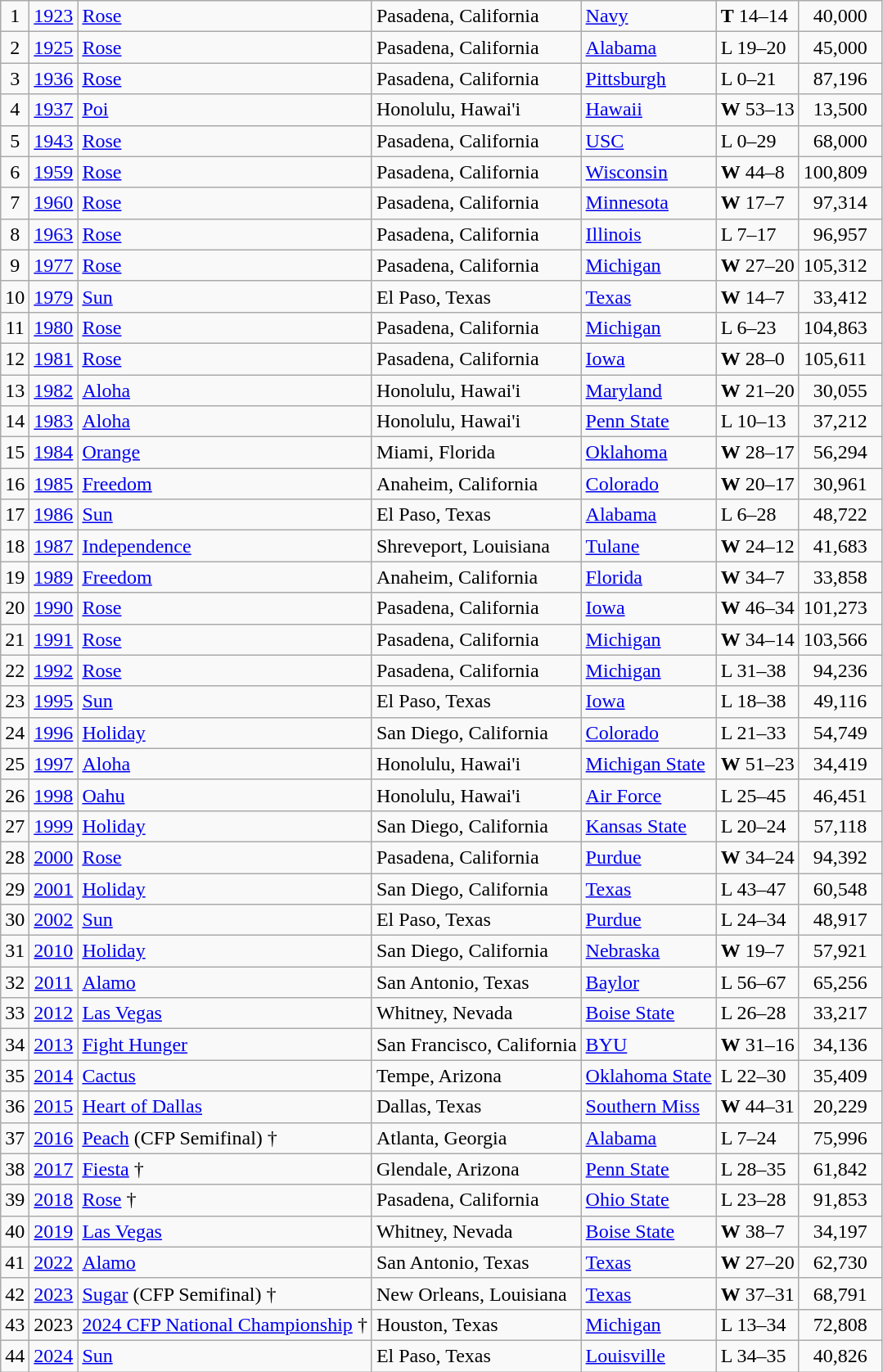<table class="wikitable">
<tr>
<td align=center>1</td>
<td align=center><a href='#'>1923</a></td>
<td><a href='#'>Rose</a></td>
<td>Pasadena, California</td>
<td><a href='#'>Navy</a></td>
<td><strong>T</strong> 14–14</td>
<td align=center>40,000</td>
</tr>
<tr>
<td align=center>2</td>
<td align=center><a href='#'>1925</a></td>
<td><a href='#'>Rose</a></td>
<td>Pasadena, California</td>
<td><a href='#'>Alabama</a></td>
<td>L 19–20</td>
<td align=center>45,000</td>
</tr>
<tr>
<td align=center>3</td>
<td align=center><a href='#'>1936</a></td>
<td><a href='#'>Rose</a></td>
<td>Pasadena, California</td>
<td><a href='#'>Pittsburgh</a></td>
<td>L 0–21</td>
<td align=center>87,196</td>
</tr>
<tr>
<td align=center>4</td>
<td align=center><a href='#'>1937</a></td>
<td><a href='#'>Poi</a></td>
<td>Honolulu, Hawai'i</td>
<td><a href='#'>Hawaii</a></td>
<td><strong>W</strong> 53–13</td>
<td align=center>13,500</td>
</tr>
<tr>
<td align=center>5</td>
<td align=center><a href='#'>1943</a></td>
<td><a href='#'>Rose</a></td>
<td>Pasadena, California</td>
<td><a href='#'>USC</a></td>
<td>L 0–29</td>
<td align=center>68,000</td>
</tr>
<tr>
<td align=center>6</td>
<td align=center><a href='#'>1959</a></td>
<td><a href='#'>Rose</a></td>
<td>Pasadena, California</td>
<td><a href='#'>Wisconsin</a></td>
<td><strong>W</strong> 44–8</td>
<td align=center>100,809  </td>
</tr>
<tr>
<td align=center>7</td>
<td align=center><a href='#'>1960</a></td>
<td><a href='#'>Rose</a></td>
<td>Pasadena, California</td>
<td><a href='#'>Minnesota</a></td>
<td><strong>W</strong> 17–7</td>
<td align=center>97,314</td>
</tr>
<tr>
<td align=center>8</td>
<td align=center><a href='#'>1963</a></td>
<td><a href='#'>Rose</a></td>
<td>Pasadena, California</td>
<td><a href='#'>Illinois</a></td>
<td>L 7–17</td>
<td align=center>96,957</td>
</tr>
<tr>
<td align=center>9</td>
<td align=center><a href='#'>1977</a></td>
<td><a href='#'>Rose</a></td>
<td>Pasadena, California</td>
<td><a href='#'>Michigan</a></td>
<td><strong>W</strong> 27–20</td>
<td align=center>105,312  </td>
</tr>
<tr>
<td align=center>10</td>
<td align=center><a href='#'>1979</a></td>
<td><a href='#'>Sun</a></td>
<td>El Paso, Texas</td>
<td><a href='#'>Texas</a></td>
<td><strong>W</strong> 14–7</td>
<td align=center>33,412</td>
</tr>
<tr>
<td align=center>11</td>
<td align=center><a href='#'>1980</a></td>
<td><a href='#'>Rose</a></td>
<td>Pasadena, California</td>
<td><a href='#'>Michigan</a></td>
<td>L 6–23</td>
<td align=center>104,863  </td>
</tr>
<tr>
<td align=center>12</td>
<td align=center><a href='#'>1981</a></td>
<td><a href='#'>Rose</a></td>
<td>Pasadena, California</td>
<td><a href='#'>Iowa</a></td>
<td><strong>W</strong> 28–0</td>
<td align=center>105,611  </td>
</tr>
<tr>
<td align=center>13</td>
<td align=center><a href='#'>1982</a></td>
<td><a href='#'>Aloha</a></td>
<td>Honolulu, Hawai'i</td>
<td><a href='#'>Maryland</a></td>
<td><strong>W</strong> 21–20</td>
<td align=center>30,055</td>
</tr>
<tr>
<td align=center>14</td>
<td align=center><a href='#'>1983</a></td>
<td><a href='#'>Aloha</a></td>
<td>Honolulu, Hawai'i</td>
<td><a href='#'>Penn State</a></td>
<td>L 10–13</td>
<td align=center>37,212</td>
</tr>
<tr>
<td align=center>15</td>
<td align=center><a href='#'>1984</a></td>
<td><a href='#'>Orange</a></td>
<td>Miami, Florida</td>
<td><a href='#'>Oklahoma</a></td>
<td><strong>W</strong> 28–17</td>
<td align=center>56,294</td>
</tr>
<tr>
<td align=center>16</td>
<td align=center><a href='#'>1985</a></td>
<td><a href='#'>Freedom</a></td>
<td>Anaheim, California</td>
<td><a href='#'>Colorado</a></td>
<td><strong>W</strong> 20–17</td>
<td align=center>30,961</td>
</tr>
<tr>
<td align=center>17</td>
<td align=center><a href='#'>1986</a></td>
<td><a href='#'>Sun</a></td>
<td>El Paso, Texas</td>
<td><a href='#'>Alabama</a></td>
<td>L 6–28</td>
<td align=center>48,722</td>
</tr>
<tr>
<td align=center>18</td>
<td align=center><a href='#'>1987</a></td>
<td><a href='#'>Independence</a></td>
<td>Shreveport, Louisiana</td>
<td><a href='#'>Tulane</a></td>
<td><strong>W</strong> 24–12</td>
<td align=center>41,683</td>
</tr>
<tr>
<td align=center>19</td>
<td align=center><a href='#'>1989</a></td>
<td><a href='#'>Freedom</a></td>
<td>Anaheim, California</td>
<td><a href='#'>Florida</a></td>
<td><strong>W</strong> 34–7</td>
<td align=center>33,858</td>
</tr>
<tr>
<td align=center>20</td>
<td align=center><a href='#'>1990</a></td>
<td><a href='#'>Rose</a></td>
<td>Pasadena, California</td>
<td><a href='#'>Iowa</a></td>
<td><strong>W</strong> 46–34</td>
<td align=center>101,273  </td>
</tr>
<tr>
<td align=center>21</td>
<td align=center><a href='#'>1991</a></td>
<td><a href='#'>Rose</a></td>
<td>Pasadena, California</td>
<td><a href='#'>Michigan</a></td>
<td><strong>W</strong> 34–14</td>
<td align=center>103,566  </td>
</tr>
<tr>
<td align=center>22</td>
<td align=center><a href='#'>1992</a></td>
<td><a href='#'>Rose</a></td>
<td>Pasadena, California</td>
<td><a href='#'>Michigan</a></td>
<td>L 31–38</td>
<td align=center>94,236</td>
</tr>
<tr>
<td align=center>23</td>
<td align=center><a href='#'>1995</a></td>
<td><a href='#'>Sun</a></td>
<td>El Paso, Texas</td>
<td><a href='#'>Iowa</a></td>
<td>L 18–38</td>
<td align=center>49,116</td>
</tr>
<tr>
<td align=center>24</td>
<td align=center><a href='#'>1996</a></td>
<td><a href='#'>Holiday</a></td>
<td>San Diego, California</td>
<td><a href='#'>Colorado</a></td>
<td>L 21–33</td>
<td align=center>54,749</td>
</tr>
<tr>
<td align=center>25</td>
<td align=center><a href='#'>1997</a></td>
<td><a href='#'>Aloha</a></td>
<td>Honolulu, Hawai'i</td>
<td><a href='#'>Michigan State</a></td>
<td><strong>W</strong> 51–23</td>
<td align=center>34,419</td>
</tr>
<tr>
<td align=center>26</td>
<td align=center><a href='#'>1998</a></td>
<td><a href='#'>Oahu</a></td>
<td>Honolulu, Hawai'i</td>
<td><a href='#'>Air Force</a></td>
<td>L 25–45</td>
<td align=center>46,451</td>
</tr>
<tr>
<td align=center>27</td>
<td align=center><a href='#'>1999</a></td>
<td><a href='#'>Holiday</a></td>
<td>San Diego, California</td>
<td><a href='#'>Kansas State</a></td>
<td>L 20–24</td>
<td align=center>57,118</td>
</tr>
<tr>
<td align=center>28</td>
<td align=center><a href='#'>2000</a></td>
<td><a href='#'>Rose</a></td>
<td>Pasadena, California</td>
<td><a href='#'>Purdue</a></td>
<td><strong>W</strong> 34–24</td>
<td align=center>94,392</td>
</tr>
<tr>
<td align=center>29</td>
<td align=center><a href='#'>2001</a></td>
<td><a href='#'>Holiday</a></td>
<td>San Diego, California</td>
<td><a href='#'>Texas</a></td>
<td>L 43–47</td>
<td align=center>60,548</td>
</tr>
<tr>
<td align=center>30</td>
<td align=center><a href='#'>2002</a></td>
<td><a href='#'>Sun</a></td>
<td>El Paso, Texas</td>
<td><a href='#'>Purdue</a></td>
<td>L 24–34</td>
<td align=center>48,917</td>
</tr>
<tr>
<td align=center>31</td>
<td align=center><a href='#'>2010</a></td>
<td><a href='#'>Holiday</a></td>
<td>San Diego, California</td>
<td><a href='#'>Nebraska</a></td>
<td><strong>W</strong> 19–7</td>
<td align=center>57,921</td>
</tr>
<tr>
<td align=center>32</td>
<td align=center><a href='#'>2011</a></td>
<td><a href='#'>Alamo</a></td>
<td>San Antonio, Texas</td>
<td><a href='#'>Baylor</a></td>
<td>L 56–67</td>
<td align=center>65,256</td>
</tr>
<tr>
<td align=center>33</td>
<td align=center><a href='#'>2012</a></td>
<td><a href='#'>Las Vegas</a></td>
<td>Whitney, Nevada</td>
<td><a href='#'>Boise State</a></td>
<td>L 26–28</td>
<td align=center>33,217</td>
</tr>
<tr>
<td align=center>34</td>
<td align=center><a href='#'>2013</a></td>
<td><a href='#'>Fight Hunger</a></td>
<td>San Francisco, California</td>
<td><a href='#'>BYU</a></td>
<td><strong>W</strong> 31–16</td>
<td align=center>34,136</td>
</tr>
<tr>
<td align=center>35</td>
<td align=center><a href='#'>2014</a></td>
<td><a href='#'>Cactus</a></td>
<td>Tempe, Arizona</td>
<td><a href='#'>Oklahoma State</a></td>
<td>L 22–30</td>
<td align=center>35,409</td>
</tr>
<tr>
<td align=center>36</td>
<td align=center><a href='#'>2015</a></td>
<td><a href='#'>Heart of Dallas</a></td>
<td>Dallas, Texas</td>
<td><a href='#'>Southern Miss</a></td>
<td><strong>W</strong> 44–31</td>
<td align=center>20,229</td>
</tr>
<tr>
<td align=center>37</td>
<td align=center><a href='#'>2016</a></td>
<td><a href='#'>Peach</a> (CFP Semifinal) †</td>
<td>Atlanta, Georgia</td>
<td><a href='#'>Alabama</a></td>
<td>L 7–24</td>
<td align=center>75,996</td>
</tr>
<tr>
<td align=center>38</td>
<td align=center><a href='#'>2017</a></td>
<td><a href='#'>Fiesta</a> †</td>
<td>Glendale, Arizona</td>
<td><a href='#'>Penn State</a></td>
<td>L 28–35</td>
<td align=center>61,842</td>
</tr>
<tr>
<td align=center>39</td>
<td align=center><a href='#'>2018</a></td>
<td><a href='#'>Rose</a> †</td>
<td>Pasadena, California</td>
<td><a href='#'>Ohio State</a></td>
<td>L 23–28</td>
<td align=center>91,853</td>
</tr>
<tr>
<td align=center>40</td>
<td align=center><a href='#'>2019</a></td>
<td><a href='#'>Las Vegas</a></td>
<td>Whitney, Nevada</td>
<td><a href='#'>Boise State</a></td>
<td><strong>W</strong> 38–7</td>
<td align=center>34,197</td>
</tr>
<tr>
<td align=center>41</td>
<td align=center><a href='#'>2022</a></td>
<td><a href='#'>Alamo</a></td>
<td>San Antonio, Texas</td>
<td><a href='#'>Texas</a></td>
<td><strong>W</strong> 27–20</td>
<td align=center>62,730</td>
</tr>
<tr>
<td align=center>42</td>
<td align=center><a href='#'>2023</a></td>
<td><a href='#'>Sugar</a> (CFP Semifinal) †</td>
<td>New Orleans, Louisiana</td>
<td><a href='#'>Texas</a></td>
<td><strong>W</strong> 37–31</td>
<td align=center>68,791</td>
</tr>
<tr>
<td align=center>43</td>
<td align=center>2023</td>
<td><a href='#'>2024 CFP National Championship</a> †</td>
<td>Houston, Texas</td>
<td><a href='#'>Michigan</a></td>
<td>L 13–34</td>
<td align=center>72,808</td>
</tr>
<tr>
<td align=center>44</td>
<td align=center><a href='#'>2024</a></td>
<td><a href='#'>Sun</a></td>
<td>El Paso, Texas</td>
<td><a href='#'>Louisville</a></td>
<td>L 34–35</td>
<td align=center>40,826</td>
</tr>
</table>
